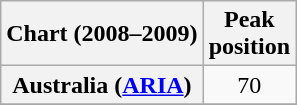<table class="wikitable sortable plainrowheaders">
<tr>
<th scope="col">Chart (2008–2009)</th>
<th scope="col">Peak<br>position</th>
</tr>
<tr>
<th scope="row">Australia (<a href='#'>ARIA</a>)</th>
<td align="center">70</td>
</tr>
<tr>
</tr>
</table>
